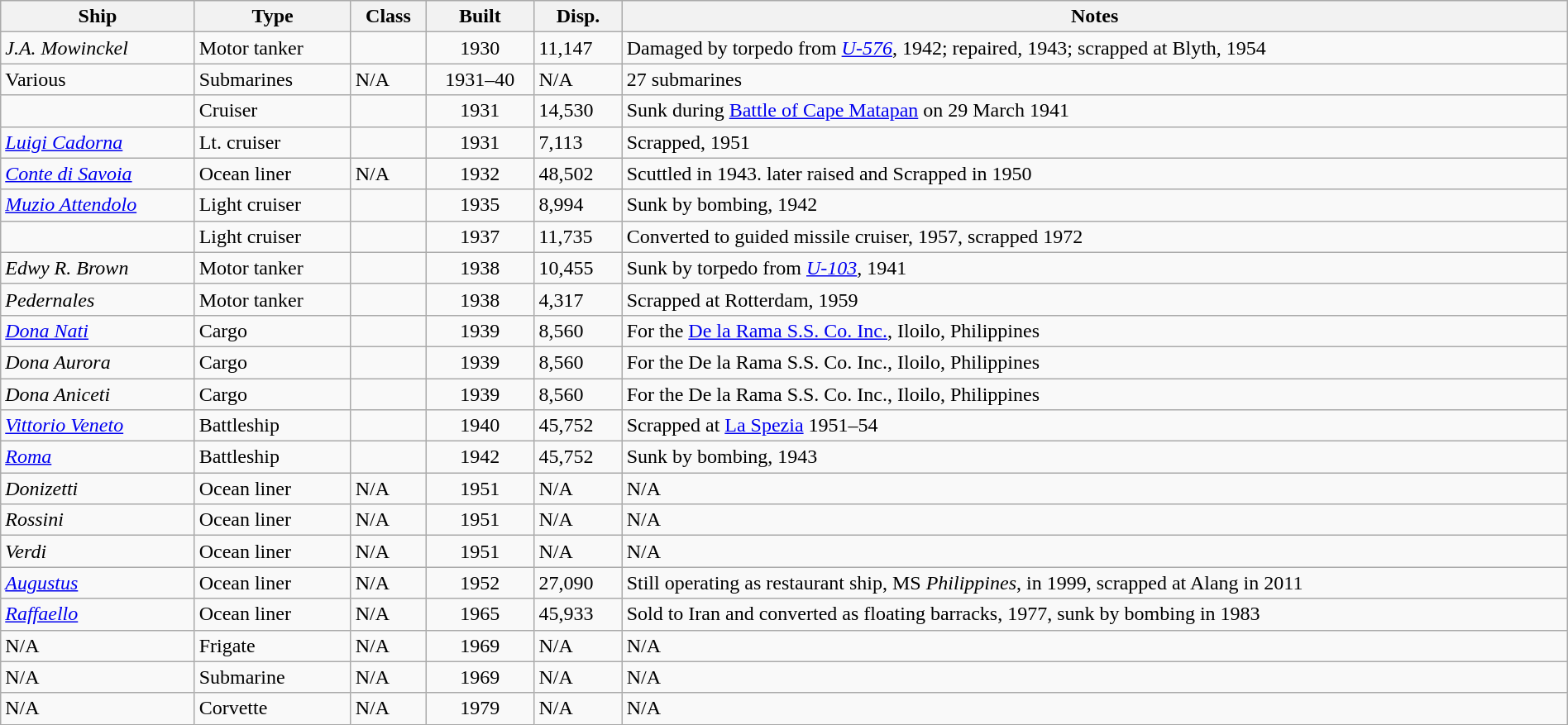<table class="wikitable sortable nowraplinks" width=100%>
<tr>
<th>Ship</th>
<th>Type</th>
<th>Class</th>
<th>Built</th>
<th>Disp.</th>
<th class=unsortable>Notes</th>
</tr>
<tr>
<td><em>J.A. Mowinckel</em></td>
<td>Motor tanker</td>
<td></td>
<td align=center>1930</td>
<td>11,147</td>
<td>Damaged by torpedo from <a href='#'><em>U-576</em></a>, 1942; repaired, 1943; scrapped at Blyth, 1954</td>
</tr>
<tr>
<td>Various</td>
<td>Submarines</td>
<td>N/A</td>
<td align=center>1931–40</td>
<td>N/A</td>
<td>27 submarines</td>
</tr>
<tr>
<td></td>
<td>Cruiser</td>
<td></td>
<td align=center>1931</td>
<td>14,530</td>
<td>Sunk during <a href='#'>Battle of Cape Matapan</a> on 29 March 1941</td>
</tr>
<tr>
<td><a href='#'><em>Luigi Cadorna</em></a></td>
<td>Lt. cruiser</td>
<td></td>
<td align=center>1931</td>
<td>7,113</td>
<td>Scrapped, 1951</td>
</tr>
<tr>
<td><a href='#'><em>Conte di Savoia</em></a></td>
<td>Ocean liner</td>
<td>N/A</td>
<td align=center>1932</td>
<td>48,502</td>
<td>Scuttled in 1943. later raised and Scrapped in 1950</td>
</tr>
<tr>
<td><a href='#'><em>Muzio Attendolo</em></a></td>
<td>Light cruiser</td>
<td></td>
<td align=center>1935</td>
<td>8,994</td>
<td>Sunk by bombing, 1942</td>
</tr>
<tr>
<td></td>
<td>Light cruiser</td>
<td></td>
<td align=center>1937</td>
<td>11,735</td>
<td>Converted to guided missile cruiser, 1957, scrapped 1972</td>
</tr>
<tr>
<td><em>Edwy R. Brown</em></td>
<td>Motor tanker</td>
<td></td>
<td align=center>1938</td>
<td>10,455</td>
<td>Sunk by torpedo from <a href='#'><em>U-103</em></a>, 1941</td>
</tr>
<tr>
<td><em>Pedernales</em></td>
<td>Motor tanker</td>
<td></td>
<td align=center>1938</td>
<td>4,317</td>
<td>Scrapped at Rotterdam, 1959</td>
</tr>
<tr>
<td><a href='#'><em>Dona Nati</em></a></td>
<td>Cargo</td>
<td></td>
<td align=center>1939</td>
<td>8,560</td>
<td>For the <a href='#'>De la Rama S.S. Co. Inc.</a>, Iloilo, Philippines</td>
</tr>
<tr>
<td><em>Dona Aurora</em></td>
<td>Cargo</td>
<td></td>
<td align=center>1939</td>
<td>8,560</td>
<td>For the De la Rama S.S. Co. Inc., Iloilo, Philippines</td>
</tr>
<tr>
<td><em>Dona Aniceti</em></td>
<td>Cargo</td>
<td></td>
<td align=center>1939</td>
<td>8,560</td>
<td>For the De la Rama S.S. Co. Inc., Iloilo, Philippines</td>
</tr>
<tr>
<td><a href='#'><em>Vittorio Veneto</em></a></td>
<td>Battleship</td>
<td></td>
<td align=center>1940</td>
<td>45,752</td>
<td>Scrapped at <a href='#'>La Spezia</a> 1951–54</td>
</tr>
<tr>
<td><a href='#'><em>Roma</em></a></td>
<td>Battleship</td>
<td></td>
<td align=center>1942</td>
<td>45,752</td>
<td>Sunk by bombing, 1943</td>
</tr>
<tr>
<td><em>Donizetti</em></td>
<td>Ocean liner</td>
<td>N/A</td>
<td align=center>1951</td>
<td>N/A</td>
<td>N/A</td>
</tr>
<tr>
<td><em>Rossini</em></td>
<td>Ocean liner</td>
<td>N/A</td>
<td align=center>1951</td>
<td>N/A</td>
<td>N/A</td>
</tr>
<tr>
<td><em>Verdi</em></td>
<td>Ocean liner</td>
<td>N/A</td>
<td align=center>1951</td>
<td>N/A</td>
<td>N/A</td>
</tr>
<tr>
<td><a href='#'><em>Augustus</em></a></td>
<td>Ocean liner</td>
<td>N/A</td>
<td align=center>1952</td>
<td>27,090</td>
<td>Still operating as restaurant ship, MS <em>Philippines</em>, in 1999, scrapped at Alang in 2011</td>
</tr>
<tr>
<td><a href='#'><em>Raffaello</em></a></td>
<td>Ocean liner</td>
<td>N/A</td>
<td align=center>1965</td>
<td>45,933</td>
<td>Sold to Iran and converted as floating barracks, 1977, sunk by bombing in 1983</td>
</tr>
<tr>
<td>N/A</td>
<td>Frigate</td>
<td>N/A</td>
<td align=center>1969</td>
<td>N/A</td>
<td>N/A</td>
</tr>
<tr>
<td>N/A</td>
<td>Submarine</td>
<td>N/A</td>
<td align=center>1969</td>
<td>N/A</td>
<td>N/A</td>
</tr>
<tr>
<td>N/A</td>
<td>Corvette</td>
<td>N/A</td>
<td align=center>1979</td>
<td>N/A</td>
<td>N/A</td>
</tr>
</table>
